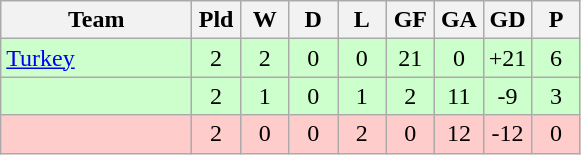<table class="wikitable">
<tr>
<th width=120>Team</th>
<th width=25>Pld</th>
<th width=25>W</th>
<th width=25>D</th>
<th width=25>L</th>
<th width=25>GF</th>
<th width=25>GA</th>
<th width=25>GD</th>
<th width=25>P</th>
</tr>
<tr align=center bgcolor=#ccffcc>
<td align=left> <a href='#'>Turkey</a></td>
<td>2</td>
<td>2</td>
<td>0</td>
<td>0</td>
<td>21</td>
<td>0</td>
<td>+21</td>
<td>6</td>
</tr>
<tr align=center bgcolor=#ccffcc>
<td align=left></td>
<td>2</td>
<td>1</td>
<td>0</td>
<td>1</td>
<td>2</td>
<td>11</td>
<td>-9</td>
<td>3</td>
</tr>
<tr align=center bgcolor=#ffcccc>
<td align=left></td>
<td>2</td>
<td>0</td>
<td>0</td>
<td>2</td>
<td>0</td>
<td>12</td>
<td>-12</td>
<td>0</td>
</tr>
</table>
